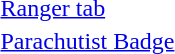<table>
<tr>
<td></td>
<td><a href='#'>Ranger tab</a></td>
</tr>
<tr>
<td></td>
<td><a href='#'>Parachutist Badge</a></td>
</tr>
</table>
